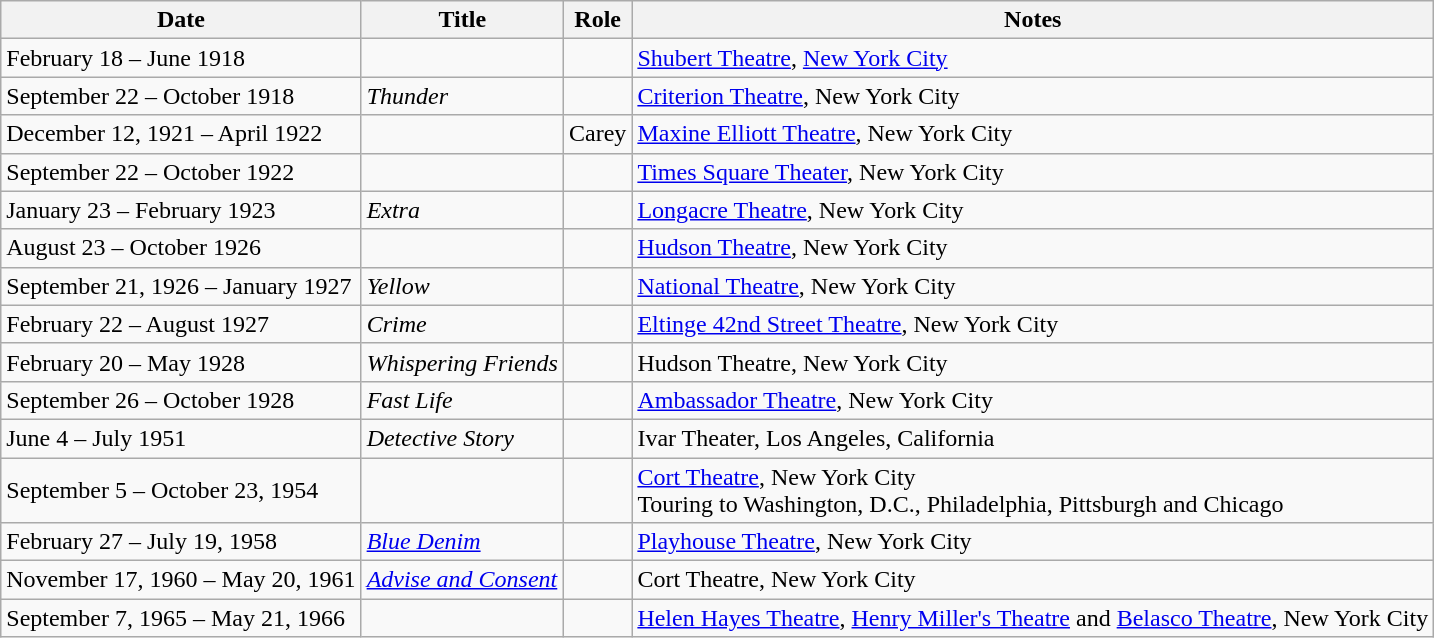<table class="wikitable sortable">
<tr>
<th>Date</th>
<th>Title</th>
<th>Role</th>
<th class="unsortable">Notes</th>
</tr>
<tr>
<td>February 18 – June 1918</td>
<td><em></em></td>
<td></td>
<td><a href='#'>Shubert Theatre</a>, <a href='#'>New York City</a></td>
</tr>
<tr>
<td>September 22 – October 1918</td>
<td><em>Thunder</em></td>
<td></td>
<td><a href='#'>Criterion Theatre</a>, New York City</td>
</tr>
<tr>
<td>December 12, 1921 – April 1922</td>
<td><em></em></td>
<td>Carey</td>
<td><a href='#'>Maxine Elliott Theatre</a>, New York City</td>
</tr>
<tr>
<td>September 22 – October 1922</td>
<td><em></em></td>
<td></td>
<td><a href='#'>Times Square Theater</a>, New York City</td>
</tr>
<tr>
<td>January 23 – February 1923</td>
<td><em>Extra</em></td>
<td></td>
<td><a href='#'>Longacre Theatre</a>, New York City</td>
</tr>
<tr>
<td>August 23 – October 1926</td>
<td><em></em></td>
<td></td>
<td><a href='#'>Hudson Theatre</a>, New York City</td>
</tr>
<tr>
<td>September 21, 1926 – January 1927</td>
<td><em>Yellow</em></td>
<td></td>
<td><a href='#'>National Theatre</a>, New York City</td>
</tr>
<tr>
<td>February 22 – August 1927</td>
<td><em>Crime</em></td>
<td></td>
<td><a href='#'>Eltinge 42nd Street Theatre</a>, New York City</td>
</tr>
<tr>
<td>February 20 – May 1928</td>
<td><em>Whispering Friends</em></td>
<td></td>
<td>Hudson Theatre, New York City</td>
</tr>
<tr>
<td>September 26 – October 1928</td>
<td><em>Fast Life</em></td>
<td></td>
<td><a href='#'>Ambassador Theatre</a>, New York City</td>
</tr>
<tr>
<td>June 4 – July 1951</td>
<td><em>Detective Story</em></td>
<td></td>
<td>Ivar Theater, Los Angeles, California</td>
</tr>
<tr>
<td>September 5 – October 23, 1954</td>
<td><em></em></td>
<td></td>
<td><a href='#'>Cort Theatre</a>, New York City<br>Touring to Washington, D.C., Philadelphia, Pittsburgh and Chicago</td>
</tr>
<tr>
<td>February 27 – July 19, 1958</td>
<td><em><a href='#'>Blue Denim</a></em></td>
<td></td>
<td><a href='#'>Playhouse Theatre</a>, New York City</td>
</tr>
<tr>
<td>November 17, 1960 – May 20, 1961</td>
<td><em><a href='#'>Advise and Consent</a></em></td>
<td></td>
<td>Cort Theatre, New York City</td>
</tr>
<tr>
<td>September 7, 1965 – May 21, 1966</td>
<td><em></em></td>
<td></td>
<td><a href='#'>Helen Hayes Theatre</a>, <a href='#'>Henry Miller's Theatre</a> and <a href='#'>Belasco Theatre</a>, New York City</td>
</tr>
</table>
